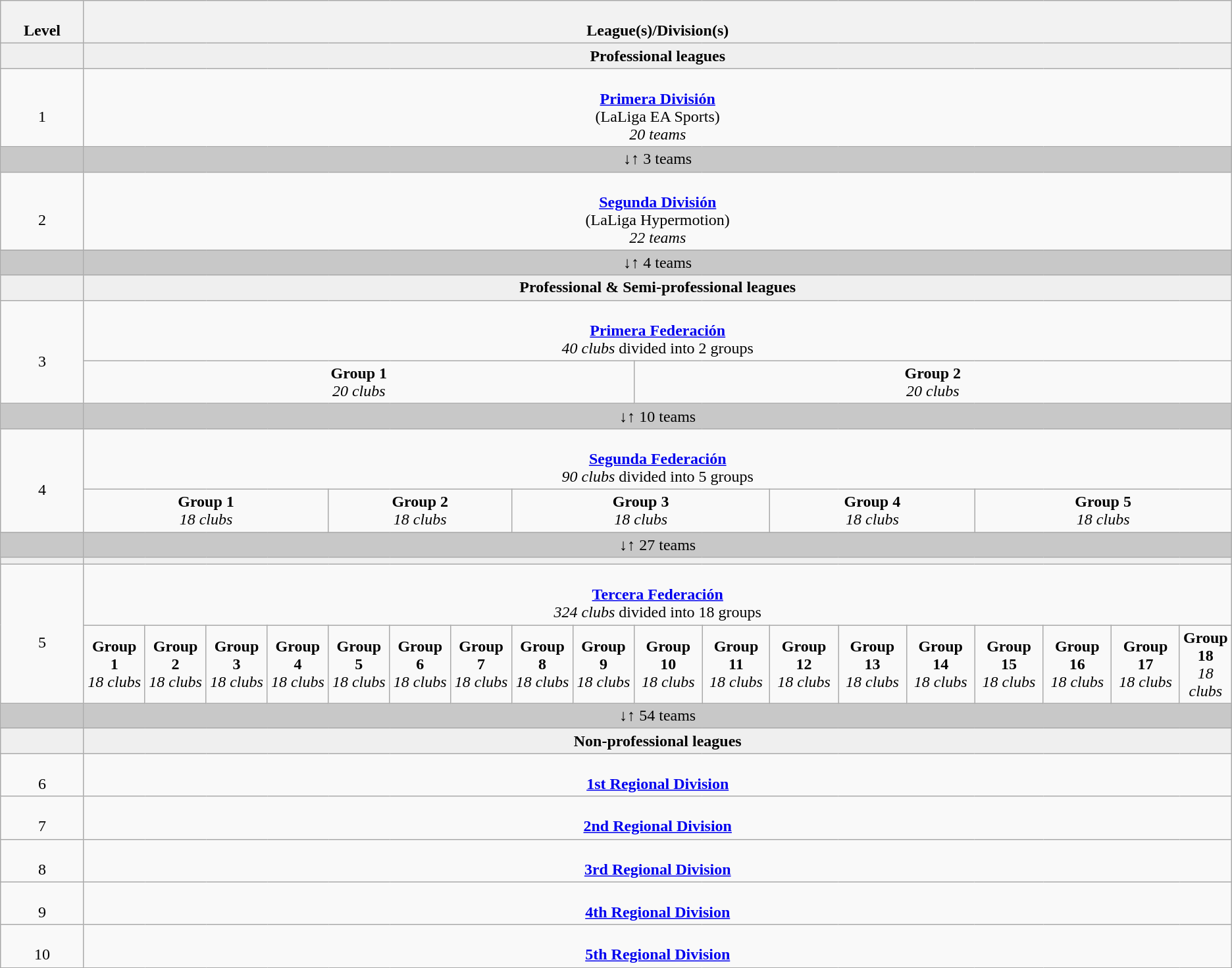<table class="wikitable" style="text-align: center;">
<tr south>
<th width="4%"><br>Level</th>
<th colspan="18" width="96%"><br>League(s)/Division(s)</th>
</tr>
<tr style="background:#efefef;">
<td width="4.6%" align="center"></td>
<td colspan="18" width="95.4%" style="text-align:center;"><strong>Professional leagues</strong></td>
</tr>
<tr>
<td width="4%"><br>1</td>
<td colspan="18" width="96%"><br><strong><a href='#'>Primera División</a></strong><br>
(LaLiga EA Sports)<br>
<em>20 teams</em></td>
</tr>
<tr style="background:#c8c8c8">
<td style="width:4%;"></td>
<td colspan="18" style="width:96%;">↓↑ 3 teams</td>
</tr>
<tr>
<td width="7%"><br>2</td>
<td colspan="18" width="70%"><br><strong><a href='#'>Segunda División</a></strong><br>
(LaLiga Hypermotion)<br>
<em>22 teams</em></td>
</tr>
<tr style="background:#c8c8c8">
<td style="width:4%;"></td>
<td colspan="18" style="width:96%;">↓↑ 4 teams</td>
</tr>
<tr style="background:#efefef;">
<td width="4.6%" align="center"></td>
<td colspan="18" width="95.4%" style="text-align:center;"><strong>Professional & Semi-professional leagues</strong></td>
</tr>
<tr>
<td colspan="1" rowspan="2" width="4%"><br>3</td>
<td colspan="18" width="96%"><br><strong><a href='#'>Primera Federación</a></strong><br><em>40 clubs</em> divided into 2 groups</td>
</tr>
<tr>
<td colspan="9" align="center"><strong>Group 1</strong> <br> <em>20 clubs</em></td>
<td colspan="9" align="center"><strong>Group 2</strong> <br> <em>20 clubs</em></td>
</tr>
<tr style="background:#c8c8c8">
<td style="width:4%;"></td>
<td colspan="18" style="width:96%;">↓↑ 10 teams</td>
</tr>
<tr>
<td ! colspan="1" rowspan="2" width="4%"><br>4</td>
<td colspan="18" width="96%"><br><strong><a href='#'>Segunda Federación</a></strong><br><em>90 clubs</em> divided into 5 groups</td>
</tr>
<tr>
<td colspan="4" align="center"><strong>Group 1</strong> <br> <em>18 clubs</em></td>
<td colspan="3" align="center"><strong>Group 2</strong> <br> <em>18 clubs</em></td>
<td colspan="4" align="center"><strong>Group 3</strong> <br> <em>18 clubs</em></td>
<td colspan="3" align="center"><strong>Group 4</strong> <br> <em>18 clubs</em></td>
<td colspan="4" align="center"><strong>Group 5</strong> <br> <em>18 clubs</em></td>
</tr>
<tr style="background:#c8c8c8">
<td style="width:4%;"></td>
<td colspan="18" style="width:96%;">↓↑ 27 teams</td>
</tr>
<tr style="background:#efefef;">
<td width="4.6%" align="center"></td>
<td colspan="18"></td>
</tr>
<tr>
<td ! colspan="1" rowspan="2" width="4%"><br>5</td>
<td colspan="18" width="96%"><br><strong><a href='#'>Tercera Federación</a></strong><br><em>324 clubs</em> divided into 18 groups</td>
</tr>
<tr>
<td align="center"><strong>Group 1</strong> <br> <em>18 clubs</em></td>
<td align="center"><strong>Group 2</strong> <br> <em>18 clubs</em></td>
<td align="center"><strong>Group 3</strong> <br> <em>18 clubs</em></td>
<td align="center"><strong>Group 4</strong> <br> <em>18 clubs</em></td>
<td align="center"><strong>Group 5</strong> <br> <em>18 clubs</em></td>
<td align="center"><strong>Group 6</strong> <br> <em>18 clubs</em></td>
<td align="center"><strong>Group 7</strong> <br> <em>18 clubs</em></td>
<td align="center"><strong>Group 8</strong> <br> <em>18 clubs</em></td>
<td align="center"><strong>Group 9</strong> <br> <em>18 clubs</em></td>
<td align="center"><strong>Group 10</strong> <br> <em>18 clubs</em></td>
<td align="center"><strong>Group 11</strong> <br> <em>18 clubs</em></td>
<td align="center"><strong>Group 12</strong> <br> <em>18 clubs</em></td>
<td align="center"><strong>Group 13</strong> <br> <em>18 clubs</em></td>
<td align="center"><strong>Group 14</strong> <br> <em>18 clubs</em></td>
<td align="center"><strong>Group 15</strong> <br> <em>18 clubs</em></td>
<td align="center"><strong>Group 16</strong> <br> <em>18 clubs</em></td>
<td align="center"><strong>Group 17</strong> <br> <em>18 clubs</em></td>
<td align="center"><strong>Group 18</strong> <br> <em>18 clubs</em></td>
</tr>
<tr style="background:#c8c8c8">
<td style="width:4%;"></td>
<td colspan="18" style="width:96%;">↓↑ 54 teams</td>
</tr>
<tr style="background:#efefef;">
<td width="4.6%" align="center"></td>
<td colspan="18" width="95.4%" style="text-align:center;"><strong>Non-professional leagues</strong></td>
</tr>
<tr>
<td width="4%"><br>6</td>
<td colspan="18" width="96%"><br><strong><a href='#'>1st Regional Division</a></strong></td>
</tr>
<tr>
<td width="4%"><br>7</td>
<td colspan="18" width="96%"><br><strong><a href='#'>2nd Regional Division</a></strong></td>
</tr>
<tr>
<td width="4%"><br>8</td>
<td colspan="18" width="96%"><br><strong><a href='#'>3rd Regional Division</a></strong></td>
</tr>
<tr>
<td width="4%"><br>9</td>
<td colspan="18" width="96%"><br><strong><a href='#'>4th Regional Division</a></strong></td>
</tr>
<tr>
<td width="4%"><br>10</td>
<td colspan="18" width="96%"><br><strong><a href='#'>5th Regional Division</a></strong></td>
</tr>
</table>
